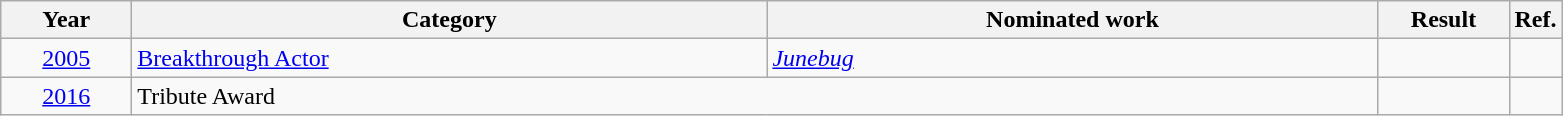<table class=wikitable>
<tr>
<th scope="col" style="width:5em;">Year</th>
<th scope="col" style="width:26em;">Category</th>
<th scope="col" style="width:25em;">Nominated work</th>
<th scope="col" style="width:5em;">Result</th>
<th>Ref.</th>
</tr>
<tr>
<td style="text-align:center;"><a href='#'>2005</a></td>
<td><a href='#'>Breakthrough Actor</a></td>
<td><em><a href='#'>Junebug</a></em></td>
<td></td>
<td style="text-align:center;"></td>
</tr>
<tr>
<td style="text-align:center;"><a href='#'>2016</a></td>
<td colspan=2>Tribute Award</td>
<td></td>
<td style="text-align:center;"></td>
</tr>
</table>
